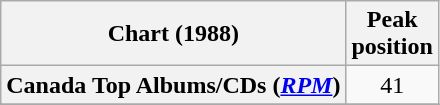<table class="wikitable sortable plainrowheaders" style="text-align:center">
<tr>
<th scope="col">Chart (1988)</th>
<th scope="col">Peak<br>position</th>
</tr>
<tr>
<th scope="row">Canada Top Albums/CDs (<em><a href='#'>RPM</a></em>)</th>
<td>41</td>
</tr>
<tr>
</tr>
<tr>
</tr>
</table>
